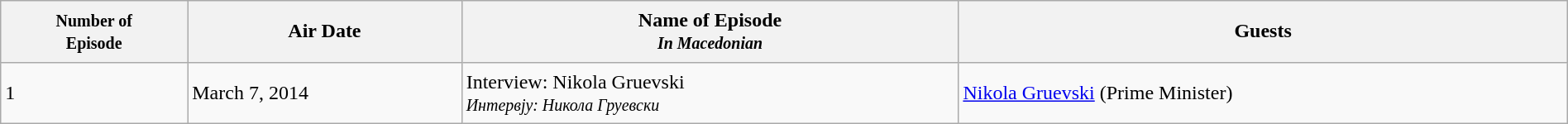<table class="wikitable sortable" style="width: 100%; height: 100px;">
<tr>
<th><small>Number of <br> Episode</small></th>
<th>Air Date</th>
<th>Name of Episode <br> <small><em>In Macedonian</em></small></th>
<th>Guests</th>
</tr>
<tr>
<td>1</td>
<td>March 7, 2014</td>
<td>Interview: Nikola Gruevski <br> <small><em>Интервју: Никола Груевски</em></small></td>
<td><a href='#'>Nikola Gruevski</a> (Prime Minister)</td>
</tr>
</table>
